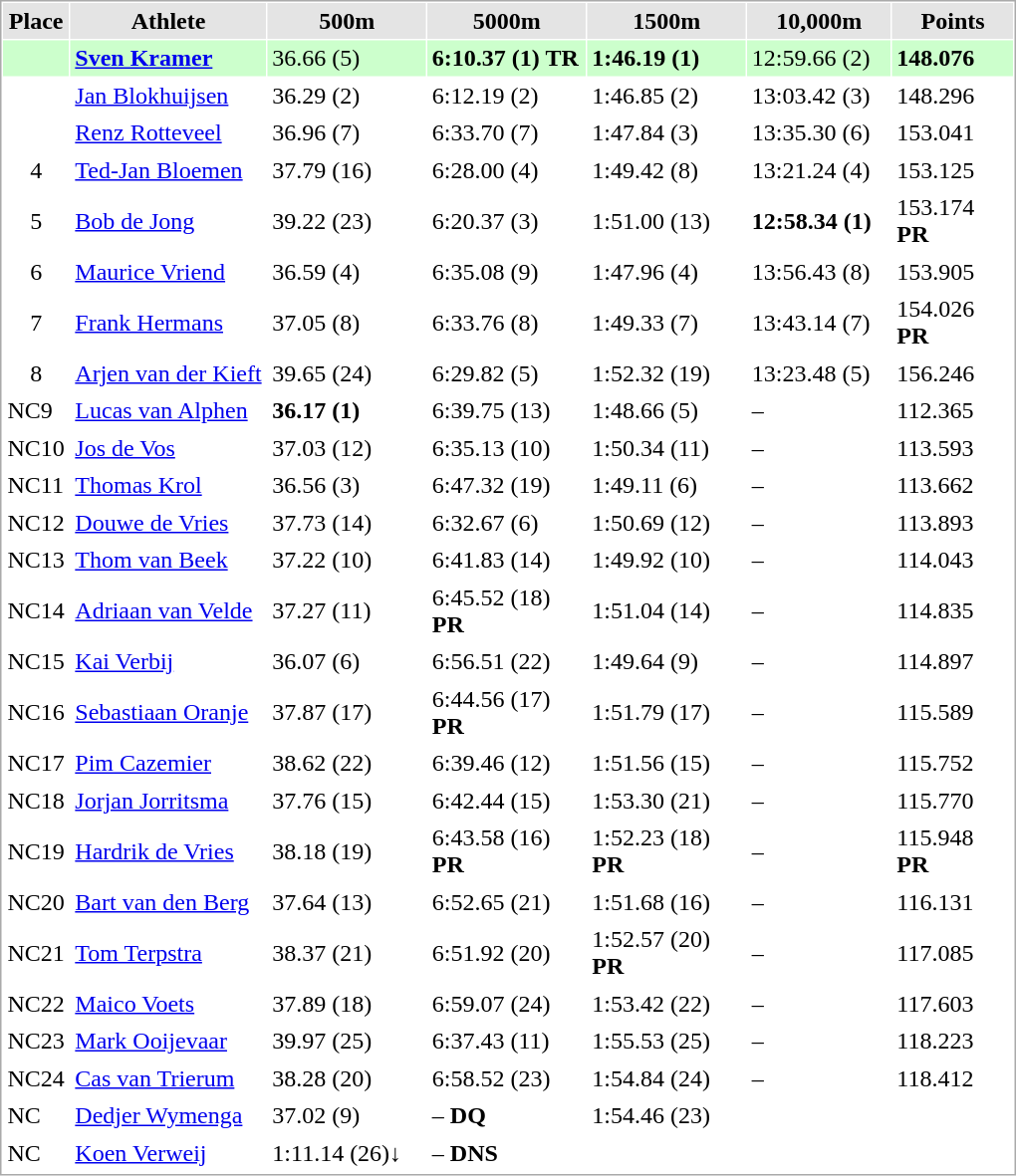<table cellspacing="1" cellpadding="3" style="border:1px solid #AAAAAA;font–size:90%">
<tr bgcolor="#E4E4E4">
<th style="border–bottom:1px solid #AAAAAA" width=15>Place</th>
<th style="border–bottom:1px solid #AAAAAA" width=125>Athlete</th>
<th style="border–bottom:1px solid #AAAAAA" width=100>500m</th>
<th style="border–bottom:1px solid #AAAAAA" width=100>5000m</th>
<th style="border–bottom:1px solid #AAAAAA" width=100>1500m</th>
<th style="border–bottom:1px solid #AAAAAA" width=90>10,000m</th>
<th style="border–bottom:1px solid #AAAAAA" width=75>Points</th>
</tr>
<tr bgcolor=ccffcc>
<td style="text-align:center"></td>
<td><strong><a href='#'>Sven Kramer</a></strong></td>
<td>36.66 (5)</td>
<td><strong>6:10.37 (1) TR</strong></td>
<td><strong>1:46.19 (1)</strong></td>
<td>12:59.66 (2)</td>
<td><strong>148.076</strong></td>
</tr>
<tr>
<td style="text-align:center"></td>
<td><a href='#'>Jan Blokhuijsen</a></td>
<td>36.29 (2)</td>
<td>6:12.19 (2)</td>
<td>1:46.85 (2)</td>
<td>13:03.42 (3)</td>
<td>148.296</td>
</tr>
<tr>
<td style="text-align:center"></td>
<td><a href='#'>Renz Rotteveel</a></td>
<td>36.96 (7)</td>
<td>6:33.70 (7)</td>
<td>1:47.84 (3)</td>
<td>13:35.30 (6)</td>
<td>153.041</td>
</tr>
<tr>
<td style="text-align:center">4</td>
<td><a href='#'>Ted-Jan Bloemen</a></td>
<td>37.79 (16)</td>
<td>6:28.00 (4)</td>
<td>1:49.42 (8)</td>
<td>13:21.24 (4)</td>
<td>153.125</td>
</tr>
<tr>
<td style="text-align:center">5</td>
<td><a href='#'>Bob de Jong</a></td>
<td>39.22 (23)</td>
<td>6:20.37 (3)</td>
<td>1:51.00 (13)</td>
<td><strong>12:58.34 (1)</strong></td>
<td>153.174 <strong>PR</strong></td>
</tr>
<tr>
<td style="text-align:center">6</td>
<td><a href='#'>Maurice Vriend</a></td>
<td>36.59 (4)</td>
<td>6:35.08 (9)</td>
<td>1:47.96 (4)</td>
<td>13:56.43 (8)</td>
<td>153.905</td>
</tr>
<tr>
<td style="text-align:center">7</td>
<td><a href='#'>Frank Hermans</a></td>
<td>37.05 (8)</td>
<td>6:33.76 (8)</td>
<td>1:49.33 (7)</td>
<td>13:43.14 (7)</td>
<td>154.026 <strong>PR</strong></td>
</tr>
<tr>
<td style="text-align:center">8</td>
<td><a href='#'>Arjen van der Kieft</a></td>
<td>39.65 (24)</td>
<td>6:29.82 (5)</td>
<td>1:52.32 (19)</td>
<td>13:23.48 (5)</td>
<td>156.246</td>
</tr>
<tr>
<td>NC9</td>
<td><a href='#'>Lucas van Alphen</a></td>
<td><strong>36.17 (1)</strong></td>
<td>6:39.75 (13)</td>
<td>1:48.66 (5)</td>
<td>–</td>
<td>112.365</td>
</tr>
<tr>
<td>NC10</td>
<td><a href='#'>Jos de Vos</a></td>
<td>37.03 (12)</td>
<td>6:35.13 (10)</td>
<td>1:50.34 (11)</td>
<td>–</td>
<td>113.593</td>
</tr>
<tr>
<td>NC11</td>
<td><a href='#'>Thomas Krol</a></td>
<td>36.56 (3)</td>
<td>6:47.32 (19)</td>
<td>1:49.11 (6)</td>
<td>–</td>
<td>113.662</td>
</tr>
<tr>
<td>NC12</td>
<td><a href='#'>Douwe de Vries</a></td>
<td>37.73 (14)</td>
<td>6:32.67 (6)</td>
<td>1:50.69 (12)</td>
<td>–</td>
<td>113.893</td>
</tr>
<tr>
<td>NC13</td>
<td><a href='#'>Thom van Beek</a></td>
<td>37.22 (10)</td>
<td>6:41.83 (14)</td>
<td>1:49.92 (10)</td>
<td>–</td>
<td>114.043</td>
</tr>
<tr>
<td>NC14</td>
<td><a href='#'>Adriaan van Velde</a></td>
<td>37.27 (11)</td>
<td>6:45.52 (18) <strong>PR</strong></td>
<td>1:51.04 (14)</td>
<td>–</td>
<td>114.835</td>
</tr>
<tr>
<td>NC15</td>
<td><a href='#'>Kai Verbij</a></td>
<td>36.07 (6)</td>
<td>6:56.51 (22)</td>
<td>1:49.64 (9)</td>
<td>–</td>
<td>114.897</td>
</tr>
<tr>
<td>NC16</td>
<td><a href='#'>Sebastiaan Oranje</a></td>
<td>37.87 (17)</td>
<td>6:44.56 (17) <strong>PR</strong></td>
<td>1:51.79 (17)</td>
<td>–</td>
<td>115.589</td>
</tr>
<tr>
<td>NC17</td>
<td><a href='#'>Pim Cazemier</a></td>
<td>38.62 (22)</td>
<td>6:39.46 (12)</td>
<td>1:51.56 (15)</td>
<td>–</td>
<td>115.752</td>
</tr>
<tr>
<td>NC18</td>
<td><a href='#'>Jorjan Jorritsma</a></td>
<td>37.76 (15)</td>
<td>6:42.44 (15)</td>
<td>1:53.30 (21)</td>
<td>–</td>
<td>115.770</td>
</tr>
<tr>
<td>NC19</td>
<td><a href='#'>Hardrik de Vries</a></td>
<td>38.18 (19)</td>
<td>6:43.58 (16) <strong>PR</strong></td>
<td>1:52.23 (18) <strong>PR</strong></td>
<td>–</td>
<td>115.948 <strong>PR</strong></td>
</tr>
<tr>
<td>NC20</td>
<td><a href='#'>Bart van den Berg</a></td>
<td>37.64 (13)</td>
<td>6:52.65 (21)</td>
<td>1:51.68 (16)</td>
<td>–</td>
<td>116.131</td>
</tr>
<tr>
<td>NC21</td>
<td><a href='#'>Tom Terpstra</a></td>
<td>38.37 (21)</td>
<td>6:51.92 (20)</td>
<td>1:52.57 (20) <strong>PR</strong></td>
<td>–</td>
<td>117.085</td>
</tr>
<tr>
<td>NC22</td>
<td><a href='#'>Maico Voets</a></td>
<td>37.89 (18)</td>
<td>6:59.07 (24)</td>
<td>1:53.42 (22)</td>
<td>–</td>
<td>117.603</td>
</tr>
<tr>
<td>NC23</td>
<td><a href='#'>Mark Ooijevaar</a></td>
<td>39.97 (25)</td>
<td>6:37.43 (11)</td>
<td>1:55.53 (25)</td>
<td>–</td>
<td>118.223</td>
</tr>
<tr>
<td>NC24</td>
<td><a href='#'>Cas van Trierum</a></td>
<td>38.28 (20)</td>
<td>6:58.52 (23)</td>
<td>1:54.84 (24)</td>
<td>–</td>
<td>118.412</td>
</tr>
<tr>
<td>NC</td>
<td><a href='#'>Dedjer Wymenga</a></td>
<td>37.02 (9)</td>
<td>– <strong>DQ</strong></td>
<td>1:54.46 (23)</td>
</tr>
<tr>
<td>NC</td>
<td><a href='#'>Koen Verweij</a></td>
<td>1:11.14 (26)↓</td>
<td>– <strong>DNS</strong></td>
</tr>
<tr>
</tr>
</table>
